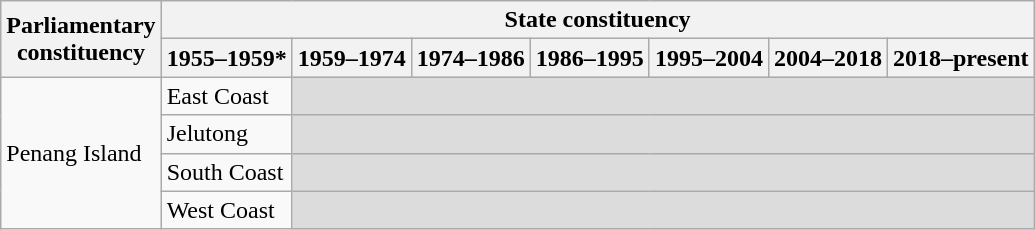<table class="wikitable">
<tr>
<th rowspan="2">Parliamentary<br>constituency</th>
<th colspan="7">State constituency</th>
</tr>
<tr>
<th>1955–1959*</th>
<th>1959–1974</th>
<th>1974–1986</th>
<th>1986–1995</th>
<th>1995–2004</th>
<th>2004–2018</th>
<th>2018–present</th>
</tr>
<tr>
<td rowspan="4">Penang Island</td>
<td>East Coast</td>
<td colspan="6" bgcolor="dcdcdc"></td>
</tr>
<tr>
<td>Jelutong</td>
<td colspan="6" bgcolor="dcdcdc"></td>
</tr>
<tr>
<td>South Coast</td>
<td colspan="6" bgcolor="dcdcdc"></td>
</tr>
<tr>
<td>West Coast</td>
<td colspan="6" bgcolor="dcdcdc"></td>
</tr>
</table>
